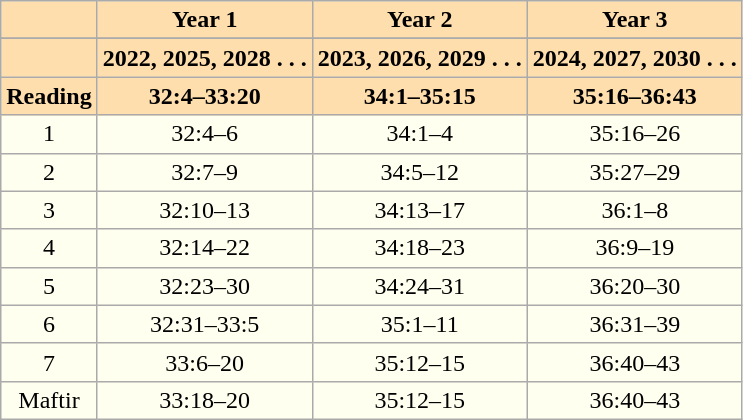<table class="wikitable" style="background:Ivory; text-align:center">
<tr>
<th style="background:Navajowhite;"></th>
<th style="background:Navajowhite;">Year 1</th>
<th style="background:Navajowhite;">Year 2</th>
<th style="background:Navajowhite;">Year 3</th>
</tr>
<tr>
</tr>
<tr>
<th style="background:Navajowhite;"></th>
<th style="background:Navajowhite;">2022, 2025, 2028 . . .</th>
<th style="background:Navajowhite;">2023, 2026, 2029 . . .</th>
<th style="background:Navajowhite;">2024, 2027, 2030 . . .</th>
</tr>
<tr>
<th style="background:Navajowhite;">Reading</th>
<th style="background:Navajowhite;">32:4–33:20</th>
<th style="background:Navajowhite;">34:1–35:15</th>
<th style="background:Navajowhite;">35:16–36:43</th>
</tr>
<tr>
<td>1</td>
<td>32:4–6</td>
<td>34:1–4</td>
<td>35:16–26</td>
</tr>
<tr>
<td>2</td>
<td>32:7–9</td>
<td>34:5–12</td>
<td>35:27–29</td>
</tr>
<tr>
<td>3</td>
<td>32:10–13</td>
<td>34:13–17</td>
<td>36:1–8</td>
</tr>
<tr>
<td>4</td>
<td>32:14–22</td>
<td>34:18–23</td>
<td>36:9–19</td>
</tr>
<tr>
<td>5</td>
<td>32:23–30</td>
<td>34:24–31</td>
<td>36:20–30</td>
</tr>
<tr>
<td>6</td>
<td>32:31–33:5</td>
<td>35:1–11</td>
<td>36:31–39</td>
</tr>
<tr>
<td>7</td>
<td>33:6–20</td>
<td>35:12–15</td>
<td>36:40–43</td>
</tr>
<tr>
<td>Maftir</td>
<td>33:18–20</td>
<td>35:12–15</td>
<td>36:40–43</td>
</tr>
</table>
